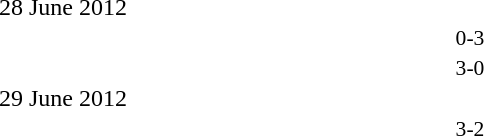<table style="width:50%;" cellspacing="1">
<tr>
<th width=15%></th>
<th width=10%></th>
<th width=15%></th>
</tr>
<tr>
<td>28 June 2012</td>
</tr>
<tr style=font-size:90%>
<td align=right></td>
<td align=center>0-3</td>
<td></td>
</tr>
<tr style=font-size:90%>
<td align=right></td>
<td align=center>3-0</td>
<td></td>
</tr>
<tr>
<td>29 June 2012</td>
</tr>
<tr style=font-size:90%>
<td align=right></td>
<td align=center>3-2</td>
<td></td>
</tr>
</table>
